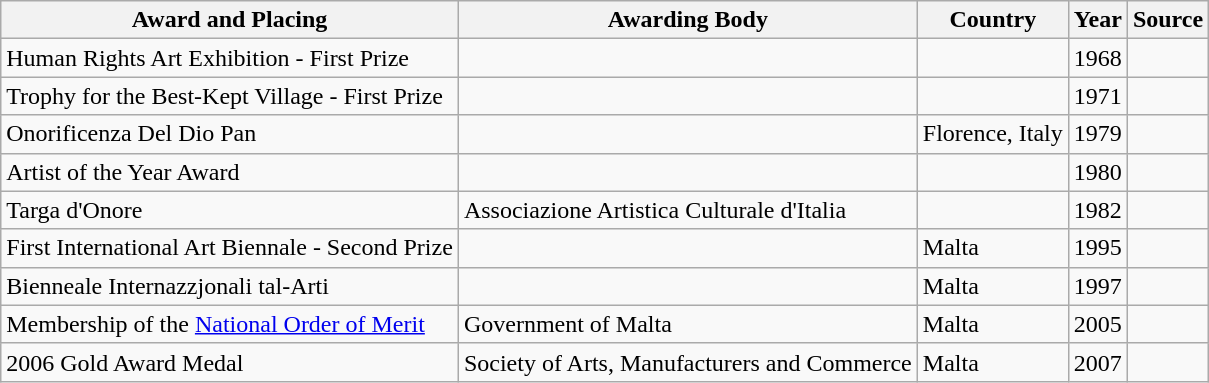<table class="wikitable">
<tr>
<th>Award and Placing</th>
<th>Awarding Body</th>
<th>Country</th>
<th>Year</th>
<th>Source</th>
</tr>
<tr>
<td>Human Rights Art Exhibition - First Prize</td>
<td></td>
<td></td>
<td>1968</td>
<td></td>
</tr>
<tr>
<td>Trophy for the Best-Kept Village - First Prize</td>
<td></td>
<td></td>
<td>1971</td>
<td></td>
</tr>
<tr>
<td>Onorificenza Del Dio Pan</td>
<td></td>
<td>Florence, Italy</td>
<td>1979</td>
<td></td>
</tr>
<tr>
<td>Artist of the Year Award</td>
<td></td>
<td></td>
<td>1980</td>
<td></td>
</tr>
<tr>
<td>Targa d'Onore</td>
<td>Associazione Artistica Culturale d'Italia</td>
<td></td>
<td>1982</td>
<td></td>
</tr>
<tr>
<td>First International Art Biennale - Second Prize</td>
<td></td>
<td>Malta</td>
<td>1995</td>
<td></td>
</tr>
<tr>
<td>Bienneale Internazzjonali tal-Arti</td>
<td></td>
<td>Malta</td>
<td>1997</td>
<td></td>
</tr>
<tr>
<td>Membership of the <a href='#'>National Order of Merit</a></td>
<td>Government of Malta</td>
<td>Malta</td>
<td>2005</td>
<td></td>
</tr>
<tr>
<td>2006 Gold Award Medal</td>
<td>Society of Arts, Manufacturers and Commerce</td>
<td>Malta</td>
<td>2007</td>
<td></td>
</tr>
</table>
